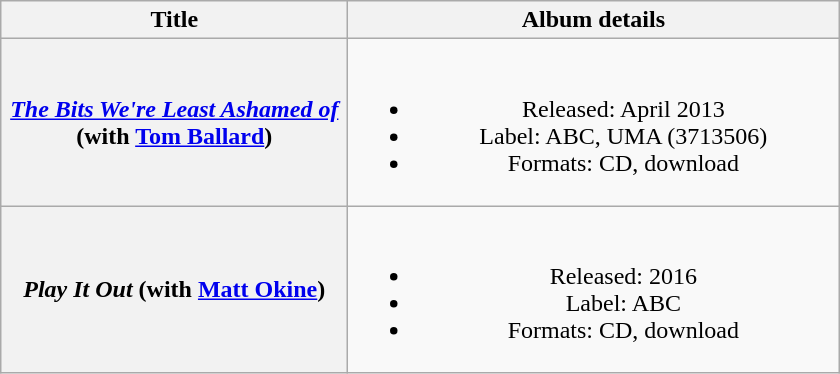<table class="wikitable plainrowheaders" style="text-align:center;">
<tr>
<th scope="col" rowspan="1" style="width:14em;">Title</th>
<th scope="col" rowspan="1" style="width:20em;">Album details</th>
</tr>
<tr>
<th scope="row"><em><a href='#'>The Bits We're Least Ashamed of</a></em> (with <a href='#'>Tom Ballard</a>)</th>
<td><br><ul><li>Released: April 2013</li><li>Label: ABC, UMA (3713506)</li><li>Formats: CD, download</li></ul></td>
</tr>
<tr>
<th scope="row"><em>Play It Out</em> (with <a href='#'>Matt Okine</a>)</th>
<td><br><ul><li>Released: 2016</li><li>Label: ABC</li><li>Formats: CD, download</li></ul></td>
</tr>
</table>
